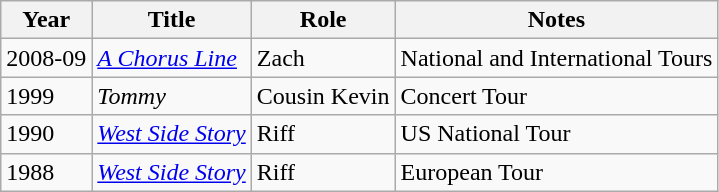<table class="wikitable sortable">
<tr>
<th>Year</th>
<th>Title</th>
<th>Role</th>
<th>Notes</th>
</tr>
<tr>
<td>2008-09</td>
<td><em><a href='#'>A Chorus Line</a></em></td>
<td>Zach</td>
<td>National and International Tours</td>
</tr>
<tr>
<td>1999</td>
<td><em>Tommy</em></td>
<td>Cousin Kevin</td>
<td>Concert Tour</td>
</tr>
<tr>
<td>1990</td>
<td><em><a href='#'>West Side Story</a></em></td>
<td>Riff</td>
<td>US National Tour</td>
</tr>
<tr>
<td>1988</td>
<td><em><a href='#'>West Side Story</a></em></td>
<td>Riff</td>
<td>European Tour</td>
</tr>
</table>
